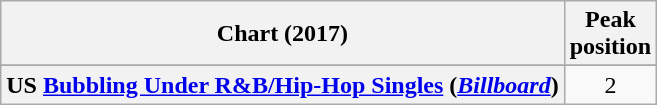<table class="wikitable sortable plainrowheaders" style="text-align:center">
<tr>
<th scope="col">Chart (2017)</th>
<th scope="col">Peak<br> position</th>
</tr>
<tr>
</tr>
<tr>
<th scope="row">US <a href='#'>Bubbling Under R&B/Hip-Hop Singles</a> (<em><a href='#'>Billboard</a></em>)</th>
<td>2</td>
</tr>
</table>
